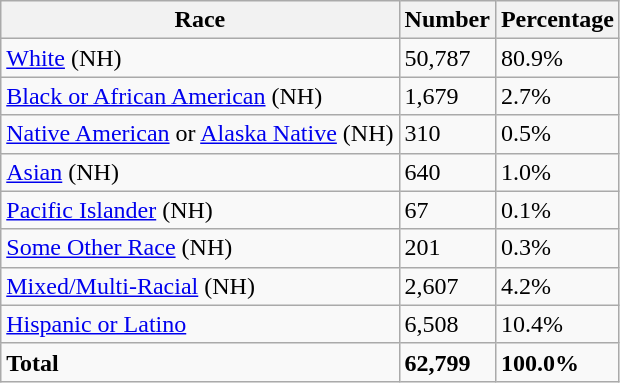<table class="wikitable">
<tr>
<th>Race</th>
<th>Number</th>
<th>Percentage</th>
</tr>
<tr>
<td><a href='#'>White</a> (NH)</td>
<td>50,787</td>
<td>80.9%</td>
</tr>
<tr>
<td><a href='#'>Black or African American</a> (NH)</td>
<td>1,679</td>
<td>2.7%</td>
</tr>
<tr>
<td><a href='#'>Native American</a> or <a href='#'>Alaska Native</a> (NH)</td>
<td>310</td>
<td>0.5%</td>
</tr>
<tr>
<td><a href='#'>Asian</a> (NH)</td>
<td>640</td>
<td>1.0%</td>
</tr>
<tr>
<td><a href='#'>Pacific Islander</a> (NH)</td>
<td>67</td>
<td>0.1%</td>
</tr>
<tr>
<td><a href='#'>Some Other Race</a> (NH)</td>
<td>201</td>
<td>0.3%</td>
</tr>
<tr>
<td><a href='#'>Mixed/Multi-Racial</a> (NH)</td>
<td>2,607</td>
<td>4.2%</td>
</tr>
<tr>
<td><a href='#'>Hispanic or Latino</a></td>
<td>6,508</td>
<td>10.4%</td>
</tr>
<tr>
<td><strong>Total</strong></td>
<td><strong>62,799</strong></td>
<td><strong>100.0%</strong></td>
</tr>
</table>
